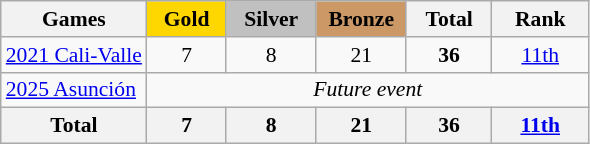<table class="wikitable" style="text-align:center; font-size:90%;">
<tr>
<th>Games</th>
<td style="background:gold; width:3.2em; font-weight:bold;">Gold</td>
<td style="background:silver; width:3.7em; font-weight:bold;">Silver</td>
<td style="background:#c96; width:3.7em; font-weight:bold;">Bronze</td>
<th style="width:3.5em; font-weight:bold;">Total</th>
<th style="width:4em; font-weight:bold;">Rank</th>
</tr>
<tr>
<td align=left> <a href='#'>2021 Cali-Valle</a></td>
<td>7</td>
<td>8</td>
<td>21</td>
<td><strong>36</strong></td>
<td><a href='#'>11th</a></td>
</tr>
<tr>
<td align=left> <a href='#'>2025 Asunción</a></td>
<td colspan="5"><em>Future event</em></td>
</tr>
<tr>
<th>Total</th>
<th>7</th>
<th>8</th>
<th>21</th>
<th>36</th>
<th><a href='#'>11th</a></th>
</tr>
</table>
